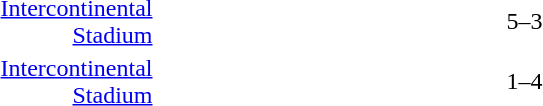<table>
<tr>
<th width=150></th>
<th width=200></th>
<th width=80></th>
<th width=200></th>
</tr>
<tr>
<td align=right><a href='#'>Intercontinental Stadium</a></td>
<td align=right><strong></strong></td>
<td align=center>5–3</td>
<td></td>
</tr>
<tr>
<td align=right><a href='#'>Intercontinental Stadium</a></td>
<td align=right></td>
<td align=center>1–4</td>
<td><strong></strong></td>
</tr>
</table>
